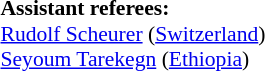<table width=50% style="font-size: 90%">
<tr>
<td><br><br>
<strong>Assistant referees:</strong>
<br><a href='#'>Rudolf Scheurer</a> (<a href='#'>Switzerland</a>)
<br><a href='#'>Seyoum Tarekegn</a> (<a href='#'>Ethiopia</a>)</td>
</tr>
</table>
